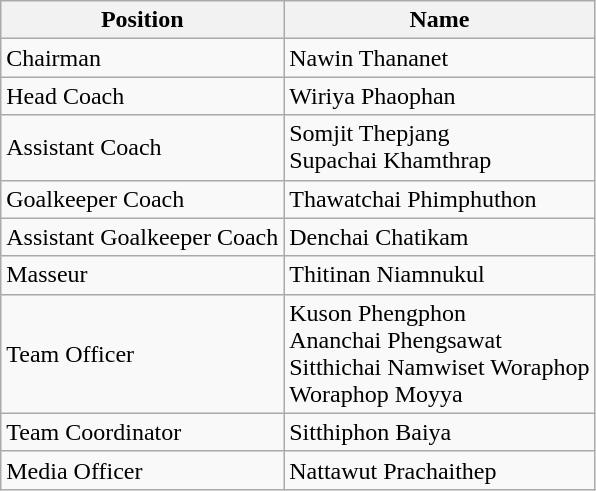<table class="wikitable">
<tr>
<th>Position</th>
<th>Name</th>
</tr>
<tr>
<td>Chairman</td>
<td> Nawin Thananet</td>
</tr>
<tr>
<td>Head Coach</td>
<td> Wiriya Phaophan</td>
</tr>
<tr>
<td>Assistant Coach</td>
<td> Somjit Thepjang <br>  Supachai Khamthrap</td>
</tr>
<tr>
<td>Goalkeeper Coach</td>
<td> Thawatchai Phimphuthon</td>
</tr>
<tr>
<td>Assistant Goalkeeper Coach</td>
<td> Denchai Chatikam</td>
</tr>
<tr>
<td>Masseur</td>
<td> Thitinan Niamnukul</td>
</tr>
<tr>
<td>Team Officer</td>
<td> Kuson Phengphon <br>  Ananchai Phengsawat <br>  Sitthichai Namwiset Woraphop <br>  Woraphop Moyya</td>
</tr>
<tr>
<td>Team Coordinator</td>
<td> Sitthiphon Baiya</td>
</tr>
<tr>
<td>Media Officer</td>
<td> Nattawut Prachaithep</td>
</tr>
</table>
